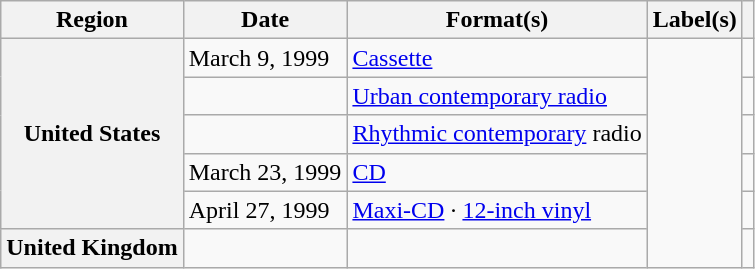<table class="wikitable plainrowheaders">
<tr>
<th scope="col">Region</th>
<th scope="col">Date</th>
<th scope="col">Format(s)</th>
<th scope="col">Label(s)</th>
<th scope="col"></th>
</tr>
<tr>
<th scope="row"rowspan="5">United States</th>
<td>March 9, 1999</td>
<td><a href='#'>Cassette</a></td>
<td rowspan="6"></td>
<td></td>
</tr>
<tr>
<td></td>
<td><a href='#'>Urban contemporary radio</a></td>
<td></td>
</tr>
<tr>
<td></td>
<td><a href='#'>Rhythmic contemporary</a> radio</td>
<td></td>
</tr>
<tr>
<td>March 23, 1999</td>
<td><a href='#'>CD</a></td>
<td></td>
</tr>
<tr>
<td>April 27, 1999</td>
<td><a href='#'>Maxi-CD</a> · <a href='#'>12-inch vinyl</a></td>
<td></td>
</tr>
<tr>
<th scope="row">United Kingdom</th>
<td></td>
<td></td>
<td></td>
</tr>
</table>
